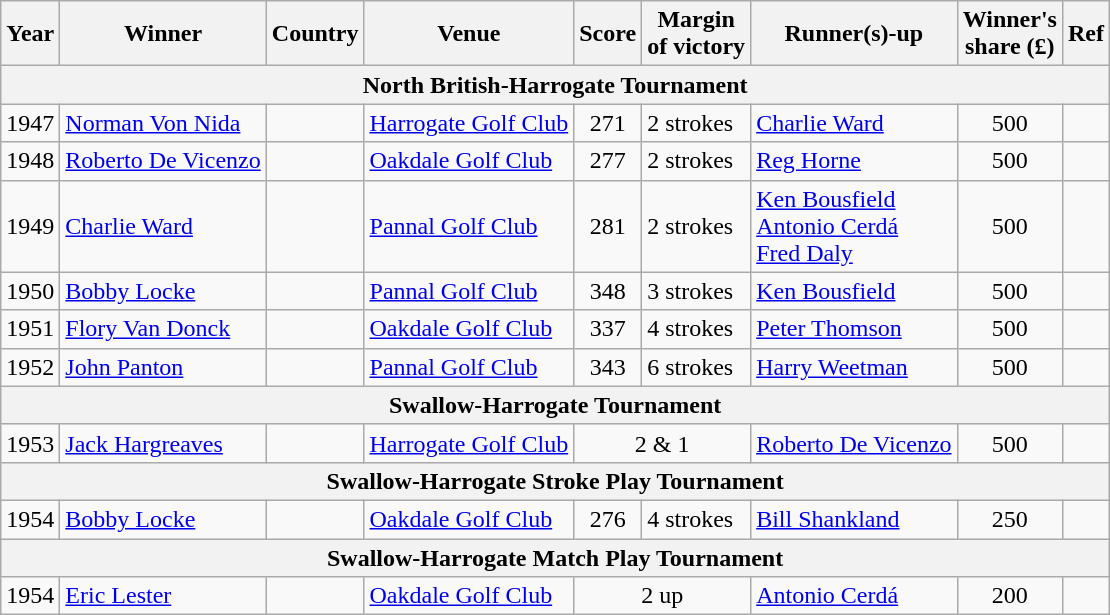<table class="wikitable">
<tr>
<th>Year</th>
<th>Winner</th>
<th>Country</th>
<th>Venue</th>
<th>Score</th>
<th>Margin<br>of victory</th>
<th>Runner(s)-up</th>
<th>Winner's<br>share (£)</th>
<th>Ref</th>
</tr>
<tr>
<th colspan=9>North British-Harrogate Tournament</th>
</tr>
<tr>
<td>1947</td>
<td><a href='#'>Norman Von Nida</a></td>
<td></td>
<td><a href='#'>Harrogate Golf Club</a></td>
<td align=center>271</td>
<td>2 strokes</td>
<td> <a href='#'>Charlie Ward</a></td>
<td align=center>500</td>
<td></td>
</tr>
<tr>
<td>1948</td>
<td><a href='#'>Roberto De Vicenzo</a></td>
<td></td>
<td><a href='#'>Oakdale Golf Club</a></td>
<td align=center>277</td>
<td>2 strokes</td>
<td> <a href='#'>Reg Horne</a></td>
<td align=center>500</td>
<td></td>
</tr>
<tr>
<td>1949</td>
<td><a href='#'>Charlie Ward</a></td>
<td></td>
<td><a href='#'>Pannal Golf Club</a></td>
<td align=center>281</td>
<td>2 strokes</td>
<td> <a href='#'>Ken Bousfield</a><br> <a href='#'>Antonio Cerdá</a><br> <a href='#'>Fred Daly</a></td>
<td align=center>500</td>
<td></td>
</tr>
<tr>
<td>1950</td>
<td><a href='#'>Bobby Locke</a></td>
<td></td>
<td><a href='#'>Pannal Golf Club</a></td>
<td align=center>348</td>
<td>3 strokes</td>
<td> <a href='#'>Ken Bousfield</a></td>
<td align=center>500</td>
<td></td>
</tr>
<tr>
<td>1951</td>
<td><a href='#'>Flory Van Donck</a></td>
<td></td>
<td><a href='#'>Oakdale Golf Club</a></td>
<td align=center>337</td>
<td>4 strokes</td>
<td> <a href='#'>Peter Thomson</a></td>
<td align=center>500</td>
<td></td>
</tr>
<tr>
<td>1952</td>
<td><a href='#'>John Panton</a></td>
<td></td>
<td><a href='#'>Pannal Golf Club</a></td>
<td align=center>343</td>
<td>6 strokes</td>
<td> <a href='#'>Harry Weetman</a></td>
<td align=center>500</td>
<td></td>
</tr>
<tr>
<th colspan=9>Swallow-Harrogate Tournament</th>
</tr>
<tr>
<td>1953</td>
<td><a href='#'>Jack Hargreaves</a></td>
<td></td>
<td><a href='#'>Harrogate Golf Club</a></td>
<td align=center colspan=2>2 & 1</td>
<td> <a href='#'>Roberto De Vicenzo</a></td>
<td align=center>500</td>
<td></td>
</tr>
<tr>
<th colspan=9>Swallow-Harrogate Stroke Play Tournament</th>
</tr>
<tr>
<td>1954</td>
<td><a href='#'>Bobby Locke</a></td>
<td></td>
<td><a href='#'>Oakdale Golf Club</a></td>
<td align=center>276</td>
<td>4 strokes</td>
<td> <a href='#'>Bill Shankland</a></td>
<td align=center>250</td>
<td></td>
</tr>
<tr>
<th colspan=9>Swallow-Harrogate Match Play Tournament</th>
</tr>
<tr>
<td>1954</td>
<td><a href='#'>Eric Lester</a></td>
<td></td>
<td><a href='#'>Oakdale Golf Club</a></td>
<td align=center colspan=2>2 up</td>
<td> <a href='#'>Antonio Cerdá</a></td>
<td align=center>200</td>
<td></td>
</tr>
</table>
